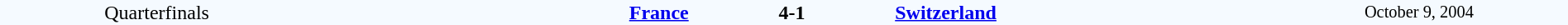<table style="width: 100%; background:#F5FAFF;" cellspacing="0">
<tr>
<td align=center rowspan=3 width=20%>Quarterfinals</td>
</tr>
<tr>
<td width=24% align=right><strong><a href='#'>France</a></strong></td>
<td align=center width=13%><strong>4-1</strong></td>
<td width=24%><strong><a href='#'>Switzerland</a></strong></td>
<td style=font-size:85% rowspan=3 align=center>October 9, 2004</td>
</tr>
</table>
